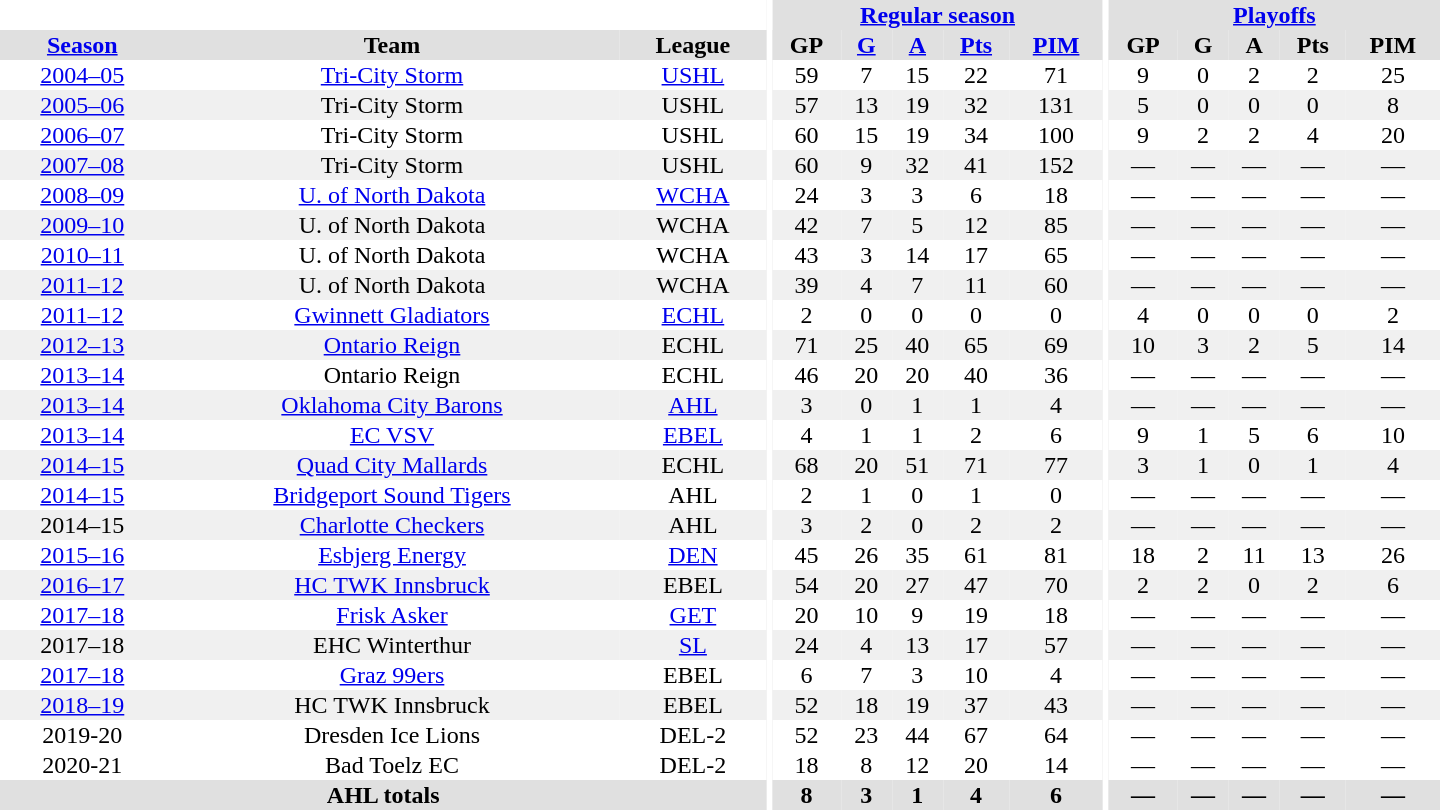<table border="0" cellpadding="1" cellspacing="0" style="text-align:center; width:60em">
<tr bgcolor="#e0e0e0">
<th colspan="3" bgcolor="#ffffff"></th>
<th rowspan="101" bgcolor="#ffffff"></th>
<th colspan="5"><a href='#'>Regular season</a></th>
<th rowspan="101" bgcolor="#ffffff"></th>
<th colspan="5"><a href='#'>Playoffs</a></th>
</tr>
<tr bgcolor="#e0e0e0">
<th><a href='#'>Season</a></th>
<th>Team</th>
<th>League</th>
<th>GP</th>
<th><a href='#'>G</a></th>
<th><a href='#'>A</a></th>
<th><a href='#'>Pts</a></th>
<th><a href='#'>PIM</a></th>
<th>GP</th>
<th>G</th>
<th>A</th>
<th>Pts</th>
<th>PIM</th>
</tr>
<tr>
<td><a href='#'>2004–05</a></td>
<td><a href='#'>Tri-City Storm</a></td>
<td><a href='#'>USHL</a></td>
<td>59</td>
<td>7</td>
<td>15</td>
<td>22</td>
<td>71</td>
<td>9</td>
<td>0</td>
<td>2</td>
<td>2</td>
<td>25</td>
</tr>
<tr bgcolor="#f0f0f0">
<td><a href='#'>2005–06</a></td>
<td>Tri-City Storm</td>
<td>USHL</td>
<td>57</td>
<td>13</td>
<td>19</td>
<td>32</td>
<td>131</td>
<td>5</td>
<td>0</td>
<td>0</td>
<td>0</td>
<td>8</td>
</tr>
<tr>
<td><a href='#'>2006–07</a></td>
<td>Tri-City Storm</td>
<td>USHL</td>
<td>60</td>
<td>15</td>
<td>19</td>
<td>34</td>
<td>100</td>
<td>9</td>
<td>2</td>
<td>2</td>
<td>4</td>
<td>20</td>
</tr>
<tr bgcolor="#f0f0f0">
<td><a href='#'>2007–08</a></td>
<td>Tri-City Storm</td>
<td>USHL</td>
<td>60</td>
<td>9</td>
<td>32</td>
<td>41</td>
<td>152</td>
<td>—</td>
<td>—</td>
<td>—</td>
<td>—</td>
<td>—</td>
</tr>
<tr>
<td><a href='#'>2008–09</a></td>
<td><a href='#'>U. of North Dakota</a></td>
<td><a href='#'>WCHA</a></td>
<td>24</td>
<td>3</td>
<td>3</td>
<td>6</td>
<td>18</td>
<td>—</td>
<td>—</td>
<td>—</td>
<td>—</td>
<td>—</td>
</tr>
<tr bgcolor="#f0f0f0">
<td><a href='#'>2009–10</a></td>
<td>U. of North Dakota</td>
<td>WCHA</td>
<td>42</td>
<td>7</td>
<td>5</td>
<td>12</td>
<td>85</td>
<td>—</td>
<td>—</td>
<td>—</td>
<td>—</td>
<td>—</td>
</tr>
<tr>
<td><a href='#'>2010–11</a></td>
<td>U. of North Dakota</td>
<td>WCHA</td>
<td>43</td>
<td>3</td>
<td>14</td>
<td>17</td>
<td>65</td>
<td>—</td>
<td>—</td>
<td>—</td>
<td>—</td>
<td>—</td>
</tr>
<tr bgcolor="#f0f0f0">
<td><a href='#'>2011–12</a></td>
<td>U. of North Dakota</td>
<td>WCHA</td>
<td>39</td>
<td>4</td>
<td>7</td>
<td>11</td>
<td>60</td>
<td>—</td>
<td>—</td>
<td>—</td>
<td>—</td>
<td>—</td>
</tr>
<tr>
<td><a href='#'>2011–12</a></td>
<td><a href='#'>Gwinnett Gladiators</a></td>
<td><a href='#'>ECHL</a></td>
<td>2</td>
<td>0</td>
<td>0</td>
<td>0</td>
<td>0</td>
<td>4</td>
<td>0</td>
<td>0</td>
<td>0</td>
<td>2</td>
</tr>
<tr bgcolor="#f0f0f0">
<td><a href='#'>2012–13</a></td>
<td><a href='#'>Ontario Reign</a></td>
<td>ECHL</td>
<td>71</td>
<td>25</td>
<td>40</td>
<td>65</td>
<td>69</td>
<td>10</td>
<td>3</td>
<td>2</td>
<td>5</td>
<td>14</td>
</tr>
<tr>
<td><a href='#'>2013–14</a></td>
<td>Ontario Reign</td>
<td>ECHL</td>
<td>46</td>
<td>20</td>
<td>20</td>
<td>40</td>
<td>36</td>
<td>—</td>
<td>—</td>
<td>—</td>
<td>—</td>
<td>—</td>
</tr>
<tr bgcolor="#f0f0f0">
<td><a href='#'>2013–14</a></td>
<td><a href='#'>Oklahoma City Barons</a></td>
<td><a href='#'>AHL</a></td>
<td>3</td>
<td>0</td>
<td>1</td>
<td>1</td>
<td>4</td>
<td>—</td>
<td>—</td>
<td>—</td>
<td>—</td>
<td>—</td>
</tr>
<tr>
<td><a href='#'>2013–14</a></td>
<td><a href='#'>EC VSV</a></td>
<td><a href='#'>EBEL</a></td>
<td>4</td>
<td>1</td>
<td>1</td>
<td>2</td>
<td>6</td>
<td>9</td>
<td>1</td>
<td>5</td>
<td>6</td>
<td>10</td>
</tr>
<tr bgcolor="#f0f0f0">
<td><a href='#'>2014–15</a></td>
<td><a href='#'>Quad City Mallards</a></td>
<td>ECHL</td>
<td>68</td>
<td>20</td>
<td>51</td>
<td>71</td>
<td>77</td>
<td>3</td>
<td>1</td>
<td>0</td>
<td>1</td>
<td>4</td>
</tr>
<tr>
<td><a href='#'>2014–15</a></td>
<td><a href='#'>Bridgeport Sound Tigers</a></td>
<td>AHL</td>
<td>2</td>
<td>1</td>
<td>0</td>
<td>1</td>
<td>0</td>
<td>—</td>
<td>—</td>
<td>—</td>
<td>—</td>
<td>—</td>
</tr>
<tr bgcolor="#f0f0f0">
<td>2014–15</td>
<td><a href='#'>Charlotte Checkers</a></td>
<td>AHL</td>
<td>3</td>
<td>2</td>
<td>0</td>
<td>2</td>
<td>2</td>
<td>—</td>
<td>—</td>
<td>—</td>
<td>—</td>
<td>—</td>
</tr>
<tr>
<td><a href='#'>2015–16</a></td>
<td><a href='#'>Esbjerg Energy</a></td>
<td><a href='#'>DEN</a></td>
<td>45</td>
<td>26</td>
<td>35</td>
<td>61</td>
<td>81</td>
<td>18</td>
<td>2</td>
<td>11</td>
<td>13</td>
<td>26</td>
</tr>
<tr bgcolor="#f0f0f0">
<td><a href='#'>2016–17</a></td>
<td><a href='#'>HC TWK Innsbruck</a></td>
<td>EBEL</td>
<td>54</td>
<td>20</td>
<td>27</td>
<td>47</td>
<td>70</td>
<td>2</td>
<td>2</td>
<td>0</td>
<td>2</td>
<td>6</td>
</tr>
<tr>
<td><a href='#'>2017–18</a></td>
<td><a href='#'>Frisk Asker</a></td>
<td><a href='#'>GET</a></td>
<td>20</td>
<td>10</td>
<td>9</td>
<td>19</td>
<td>18</td>
<td>—</td>
<td>—</td>
<td>—</td>
<td>—</td>
<td>—</td>
</tr>
<tr bgcolor="#f0f0f0">
<td>2017–18</td>
<td>EHC Winterthur</td>
<td><a href='#'>SL</a></td>
<td>24</td>
<td>4</td>
<td>13</td>
<td>17</td>
<td>57</td>
<td>—</td>
<td>—</td>
<td>—</td>
<td>—</td>
<td>—</td>
</tr>
<tr>
<td><a href='#'>2017–18</a></td>
<td><a href='#'>Graz 99ers</a></td>
<td>EBEL</td>
<td>6</td>
<td>7</td>
<td>3</td>
<td>10</td>
<td>4</td>
<td>—</td>
<td>—</td>
<td>—</td>
<td>—</td>
<td>—</td>
</tr>
<tr bgcolor="#f0f0f0">
<td><a href='#'>2018–19</a></td>
<td>HC TWK Innsbruck</td>
<td>EBEL</td>
<td>52</td>
<td>18</td>
<td>19</td>
<td>37</td>
<td>43</td>
<td>—</td>
<td>—</td>
<td>—</td>
<td>—</td>
<td>—</td>
</tr>
<tr>
<td>2019-20</td>
<td>Dresden Ice Lions</td>
<td>DEL-2</td>
<td>52</td>
<td>23</td>
<td>44</td>
<td>67</td>
<td>64</td>
<td>—</td>
<td>—</td>
<td>—</td>
<td>—</td>
<td>—</td>
</tr>
<tr>
<td>2020-21</td>
<td>Bad Toelz EC</td>
<td>DEL-2</td>
<td>18</td>
<td>8</td>
<td>12</td>
<td>20</td>
<td>14</td>
<td>—</td>
<td>—</td>
<td>—</td>
<td>—</td>
<td>—</td>
</tr>
<tr bgcolor="#e0e0e0">
<th colspan="3">AHL totals</th>
<th>8</th>
<th>3</th>
<th>1</th>
<th>4</th>
<th>6</th>
<th>—</th>
<th>—</th>
<th>—</th>
<th>—</th>
<th>—</th>
</tr>
</table>
